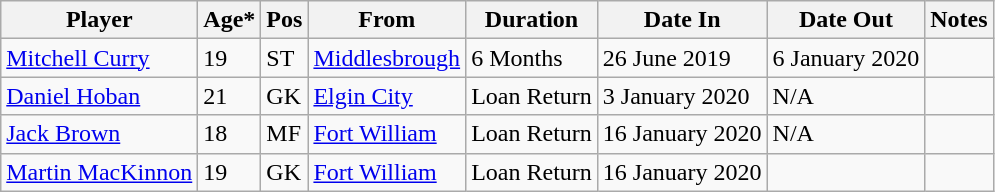<table class="wikitable">
<tr>
<th>Player</th>
<th>Age*</th>
<th>Pos</th>
<th>From</th>
<th>Duration</th>
<th>Date In</th>
<th>Date Out</th>
<th>Notes</th>
</tr>
<tr>
<td> <a href='#'>Mitchell Curry</a></td>
<td>19</td>
<td>ST</td>
<td> <a href='#'>Middlesbrough</a></td>
<td>6 Months</td>
<td>26 June 2019</td>
<td>6 January 2020</td>
<td></td>
</tr>
<tr>
<td> <a href='#'>Daniel Hoban</a></td>
<td>21</td>
<td>GK</td>
<td> <a href='#'>Elgin City</a></td>
<td>Loan Return</td>
<td>3 January 2020</td>
<td>N/A</td>
<td></td>
</tr>
<tr>
<td> <a href='#'>Jack Brown</a></td>
<td>18</td>
<td>MF</td>
<td> <a href='#'>Fort William</a></td>
<td>Loan Return</td>
<td>16 January 2020</td>
<td>N/A</td>
<td></td>
</tr>
<tr>
<td> <a href='#'>Martin MacKinnon</a></td>
<td>19</td>
<td>GK</td>
<td> <a href='#'>Fort William</a></td>
<td>Loan Return</td>
<td>16 January 2020</td>
<td></td>
<td></td>
</tr>
</table>
